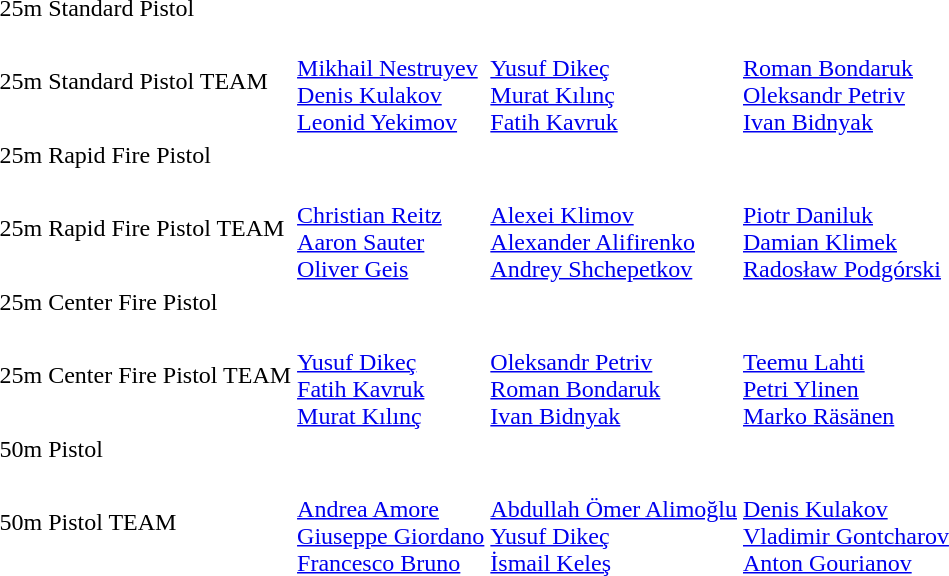<table>
<tr>
<td>25m Standard Pistol</td>
<td></td>
<td></td>
<td></td>
</tr>
<tr>
<td>25m Standard Pistol TEAM</td>
<td><br><a href='#'>Mikhail Nestruyev</a><br><a href='#'>Denis Kulakov</a><br><a href='#'>Leonid Yekimov</a></td>
<td><br><a href='#'>Yusuf Dikeç</a><br><a href='#'>Murat Kılınç</a><br><a href='#'>Fatih Kavruk</a></td>
<td><br><a href='#'>Roman Bondaruk</a><br><a href='#'>Oleksandr Petriv</a><br><a href='#'>Ivan Bidnyak</a></td>
</tr>
<tr>
<td>25m Rapid Fire Pistol</td>
<td></td>
<td></td>
<td></td>
</tr>
<tr>
<td>25m Rapid Fire Pistol TEAM</td>
<td><br><a href='#'>Christian Reitz</a><br><a href='#'>Aaron Sauter</a><br><a href='#'>Oliver Geis</a></td>
<td><br><a href='#'>Alexei Klimov</a><br><a href='#'>Alexander Alifirenko</a><br><a href='#'>Andrey Shchepetkov</a></td>
<td><br><a href='#'>Piotr Daniluk</a><br><a href='#'>Damian Klimek</a><br><a href='#'>Radosław Podgórski</a></td>
</tr>
<tr>
<td>25m Center Fire Pistol</td>
<td></td>
<td></td>
<td></td>
</tr>
<tr>
<td>25m Center Fire Pistol TEAM</td>
<td><br><a href='#'>Yusuf Dikeç</a><br><a href='#'>Fatih Kavruk</a><br><a href='#'>Murat Kılınç</a></td>
<td><br><a href='#'>Oleksandr Petriv</a><br><a href='#'>Roman Bondaruk</a><br><a href='#'>Ivan Bidnyak</a></td>
<td><br><a href='#'>Teemu Lahti</a><br><a href='#'>Petri Ylinen</a><br><a href='#'>Marko Räsänen</a></td>
</tr>
<tr>
<td>50m Pistol</td>
<td></td>
<td></td>
<td></td>
</tr>
<tr>
<td>50m Pistol TEAM</td>
<td><br><a href='#'>Andrea Amore</a><br><a href='#'>Giuseppe Giordano</a><br><a href='#'>Francesco Bruno</a></td>
<td><br><a href='#'>Abdullah Ömer Alimoğlu</a><br><a href='#'>Yusuf Dikeç</a><br><a href='#'>İsmail Keleş</a></td>
<td><br><a href='#'>Denis Kulakov</a><br><a href='#'>Vladimir Gontcharov</a><br><a href='#'>Anton Gourianov</a></td>
</tr>
</table>
